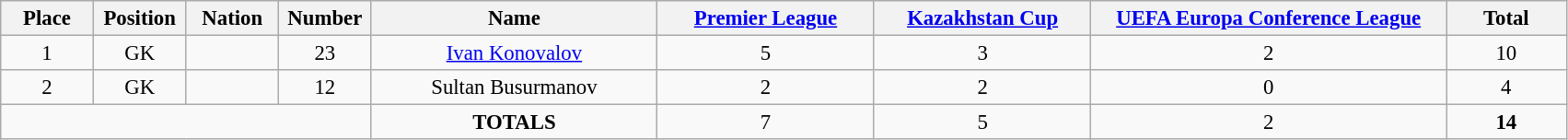<table class="wikitable" style="font-size: 95%; text-align: center;">
<tr>
<th width=60>Place</th>
<th width=60>Position</th>
<th width=60>Nation</th>
<th width=60>Number</th>
<th width=200>Name</th>
<th width=150><a href='#'>Premier League</a></th>
<th width=150><a href='#'>Kazakhstan Cup</a></th>
<th width=250><a href='#'>UEFA Europa Conference League</a></th>
<th width=80>Total</th>
</tr>
<tr>
<td>1</td>
<td>GK</td>
<td></td>
<td>23</td>
<td><a href='#'>Ivan Konovalov</a></td>
<td>5</td>
<td>3</td>
<td>2</td>
<td>10</td>
</tr>
<tr>
<td>2</td>
<td>GK</td>
<td></td>
<td>12</td>
<td>Sultan Busurmanov</td>
<td>2</td>
<td>2</td>
<td>0</td>
<td>4</td>
</tr>
<tr>
<td colspan="4"></td>
<td><strong>TOTALS</strong></td>
<td>7</td>
<td>5</td>
<td>2</td>
<td><strong>14</strong></td>
</tr>
</table>
